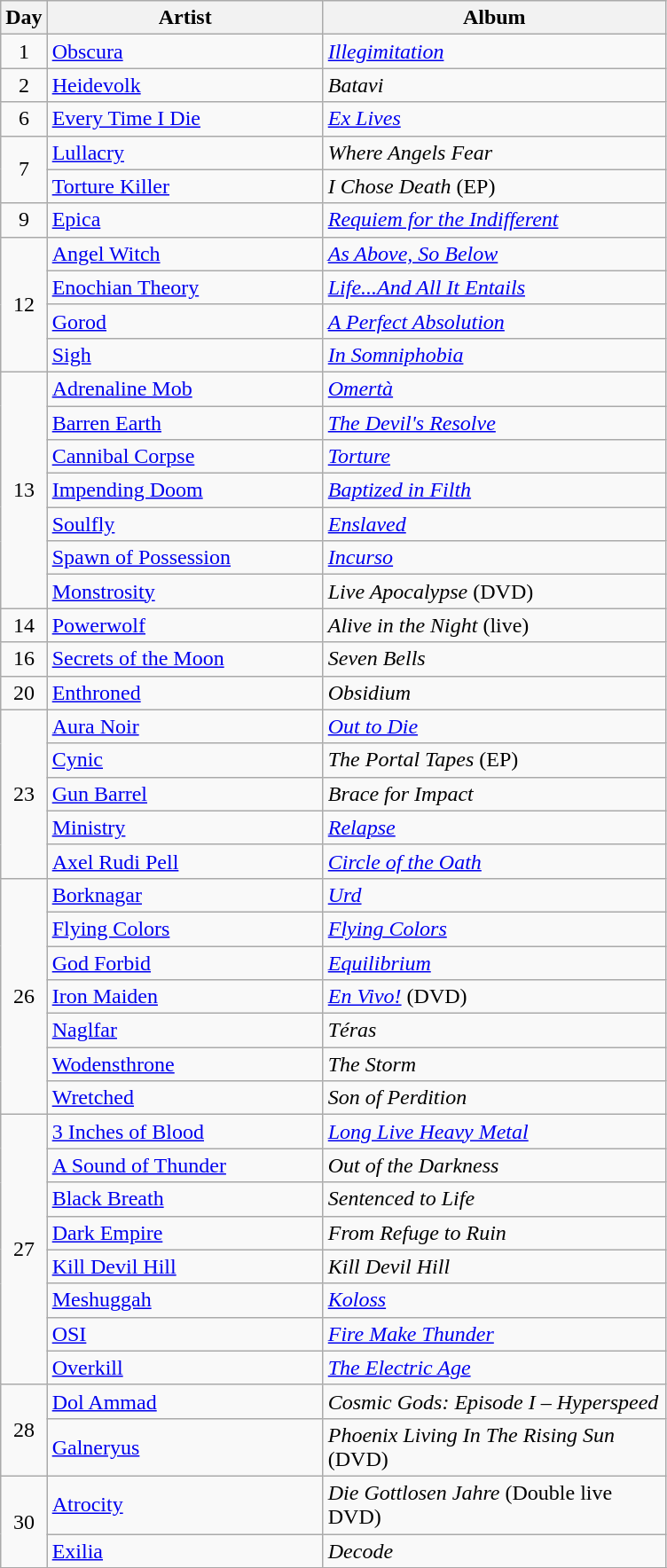<table class="wikitable">
<tr>
<th style="width:20px;">Day</th>
<th style="width:200px;">Artist</th>
<th style="width:250px;">Album</th>
</tr>
<tr>
<td style="text-align:center;">1</td>
<td><a href='#'>Obscura</a></td>
<td><em><a href='#'>Illegimitation</a></em></td>
</tr>
<tr>
<td style="text-align:center;">2</td>
<td><a href='#'>Heidevolk</a></td>
<td><em>Batavi</em></td>
</tr>
<tr>
<td style="text-align:center;">6</td>
<td><a href='#'>Every Time I Die</a></td>
<td><em><a href='#'>Ex Lives</a></em></td>
</tr>
<tr>
<td style="text-align:center;" rowspan="2">7</td>
<td><a href='#'>Lullacry</a></td>
<td><em>Where Angels Fear</em></td>
</tr>
<tr>
<td><a href='#'>Torture Killer</a></td>
<td><em>I Chose Death</em> (EP)</td>
</tr>
<tr>
<td style="text-align:center;">9</td>
<td><a href='#'>Epica</a></td>
<td><em><a href='#'>Requiem for the Indifferent</a></em></td>
</tr>
<tr>
<td style="text-align:center;" rowspan="4">12</td>
<td><a href='#'>Angel Witch</a></td>
<td><em><a href='#'>As Above, So Below</a></em></td>
</tr>
<tr>
<td><a href='#'>Enochian Theory</a></td>
<td><em><a href='#'>Life...And All It Entails</a></em></td>
</tr>
<tr>
<td><a href='#'>Gorod</a></td>
<td><em><a href='#'>A Perfect Absolution</a></em></td>
</tr>
<tr>
<td><a href='#'>Sigh</a></td>
<td><em><a href='#'>In Somniphobia</a></em></td>
</tr>
<tr>
<td style="text-align:center;" rowspan="7">13</td>
<td><a href='#'>Adrenaline Mob</a></td>
<td><em><a href='#'>Omertà</a></em></td>
</tr>
<tr>
<td><a href='#'>Barren Earth</a></td>
<td><em><a href='#'>The Devil's Resolve</a></em></td>
</tr>
<tr>
<td><a href='#'>Cannibal Corpse</a></td>
<td><em><a href='#'>Torture</a></em></td>
</tr>
<tr>
<td><a href='#'>Impending Doom</a></td>
<td><em><a href='#'>Baptized in Filth</a></em></td>
</tr>
<tr>
<td><a href='#'>Soulfly</a></td>
<td><em><a href='#'>Enslaved</a></em></td>
</tr>
<tr>
<td><a href='#'>Spawn of Possession</a></td>
<td><em><a href='#'>Incurso</a></em></td>
</tr>
<tr>
<td><a href='#'>Monstrosity</a></td>
<td><em>Live Apocalypse</em> (DVD)</td>
</tr>
<tr>
<td style="text-align:center;">14</td>
<td><a href='#'>Powerwolf</a></td>
<td><em>Alive in the Night</em> (live)</td>
</tr>
<tr>
<td style="text-align:center;">16</td>
<td><a href='#'>Secrets of the Moon</a></td>
<td><em>Seven Bells</em></td>
</tr>
<tr>
<td style="text-align:center;">20</td>
<td><a href='#'>Enthroned</a></td>
<td><em>Obsidium</em></td>
</tr>
<tr>
<td style="text-align:center;" rowspan="5">23</td>
<td><a href='#'>Aura Noir</a></td>
<td><em><a href='#'>Out to Die</a></em></td>
</tr>
<tr>
<td><a href='#'>Cynic</a></td>
<td><em>The Portal Tapes</em> (EP)</td>
</tr>
<tr>
<td><a href='#'>Gun Barrel</a></td>
<td><em>Brace for Impact</em></td>
</tr>
<tr>
<td><a href='#'>Ministry</a></td>
<td><em><a href='#'>Relapse</a></em></td>
</tr>
<tr>
<td><a href='#'>Axel Rudi Pell</a></td>
<td><em><a href='#'>Circle of the Oath</a></em></td>
</tr>
<tr>
<td style="text-align:center;" rowspan="7">26</td>
<td><a href='#'>Borknagar</a></td>
<td><em><a href='#'>Urd</a></em></td>
</tr>
<tr>
<td><a href='#'>Flying Colors</a></td>
<td><em><a href='#'>Flying Colors</a></em></td>
</tr>
<tr>
<td><a href='#'>God Forbid</a></td>
<td><em><a href='#'>Equilibrium</a></em></td>
</tr>
<tr>
<td><a href='#'>Iron Maiden</a></td>
<td><em><a href='#'>En Vivo!</a></em> (DVD)</td>
</tr>
<tr>
<td><a href='#'>Naglfar</a></td>
<td><em>Téras</em></td>
</tr>
<tr>
<td><a href='#'>Wodensthrone</a></td>
<td><em>The Storm</em></td>
</tr>
<tr>
<td><a href='#'>Wretched</a></td>
<td><em>Son of Perdition</em></td>
</tr>
<tr>
<td style="text-align:center;" rowspan="8">27</td>
<td><a href='#'>3 Inches of Blood</a></td>
<td><em><a href='#'>Long Live Heavy Metal</a></em></td>
</tr>
<tr>
<td><a href='#'>A Sound of Thunder</a></td>
<td><em>Out of the Darkness</em></td>
</tr>
<tr>
<td><a href='#'>Black Breath</a></td>
<td><em>Sentenced to Life</em></td>
</tr>
<tr>
<td><a href='#'>Dark Empire</a></td>
<td><em>From Refuge to Ruin</em></td>
</tr>
<tr>
<td><a href='#'>Kill Devil Hill</a></td>
<td><em>Kill Devil Hill</em></td>
</tr>
<tr>
<td><a href='#'>Meshuggah</a></td>
<td><em><a href='#'>Koloss</a></em></td>
</tr>
<tr>
<td><a href='#'>OSI</a></td>
<td><em><a href='#'>Fire Make Thunder</a></em></td>
</tr>
<tr>
<td><a href='#'>Overkill</a></td>
<td><em><a href='#'>The Electric Age</a></em></td>
</tr>
<tr>
<td style="text-align:center;" rowspan="2">28</td>
<td><a href='#'>Dol Ammad</a></td>
<td><em>Cosmic Gods: Episode I – Hyperspeed</em></td>
</tr>
<tr>
<td><a href='#'>Galneryus</a></td>
<td><em>Phoenix Living In The Rising Sun</em> (DVD)</td>
</tr>
<tr>
<td style="text-align:center;" rowspan="2">30</td>
<td><a href='#'>Atrocity</a></td>
<td><em>Die Gottlosen Jahre</em> (Double live DVD)</td>
</tr>
<tr>
<td><a href='#'>Exilia</a></td>
<td><em>Decode</em></td>
</tr>
<tr>
</tr>
</table>
